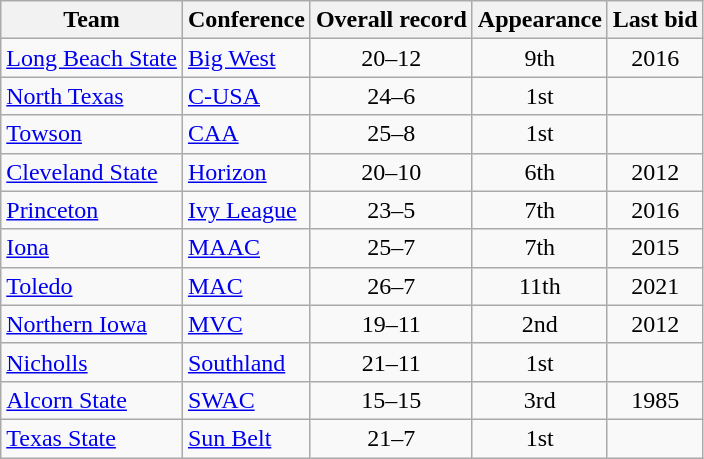<table class="wikitable sortable" style="text-align: center;">
<tr>
<th>Team</th>
<th>Conference</th>
<th data-sort-type="number">Overall record</th>
<th data-sort-type="number">Appearance</th>
<th>Last bid</th>
</tr>
<tr>
<td align=left><a href='#'>Long Beach State</a></td>
<td align=left><a href='#'>Big West</a></td>
<td>20–12</td>
<td>9th</td>
<td>2016</td>
</tr>
<tr>
<td align=left><a href='#'>North Texas</a></td>
<td align=left><a href='#'>C-USA</a></td>
<td>24–6</td>
<td>1st</td>
<td></td>
</tr>
<tr>
<td align=left><a href='#'>Towson</a></td>
<td align=left><a href='#'>CAA</a></td>
<td>25–8</td>
<td>1st</td>
<td></td>
</tr>
<tr>
<td align=left><a href='#'>Cleveland State</a></td>
<td align=left><a href='#'>Horizon</a></td>
<td>20–10</td>
<td>6th</td>
<td>2012</td>
</tr>
<tr>
<td align=left><a href='#'>Princeton</a></td>
<td align=left><a href='#'>Ivy League</a></td>
<td>23–5</td>
<td>7th</td>
<td>2016</td>
</tr>
<tr>
<td align=left><a href='#'>Iona</a></td>
<td align=left><a href='#'>MAAC</a></td>
<td>25–7</td>
<td>7th</td>
<td>2015</td>
</tr>
<tr>
<td align=left><a href='#'>Toledo</a></td>
<td align=left><a href='#'>MAC</a></td>
<td>26–7</td>
<td>11th</td>
<td>2021</td>
</tr>
<tr>
<td align=left><a href='#'>Northern Iowa</a></td>
<td align=left><a href='#'>MVC</a></td>
<td>19–11</td>
<td>2nd</td>
<td>2012</td>
</tr>
<tr>
<td align=left><a href='#'>Nicholls</a></td>
<td align=left><a href='#'>Southland</a></td>
<td>21–11</td>
<td>1st</td>
<td></td>
</tr>
<tr>
<td align=left><a href='#'>Alcorn State</a></td>
<td align=left><a href='#'>SWAC</a></td>
<td>15–15</td>
<td>3rd</td>
<td>1985</td>
</tr>
<tr>
<td align=left><a href='#'>Texas State</a></td>
<td align=left><a href='#'>Sun Belt</a></td>
<td>21–7</td>
<td>1st</td>
<td></td>
</tr>
</table>
